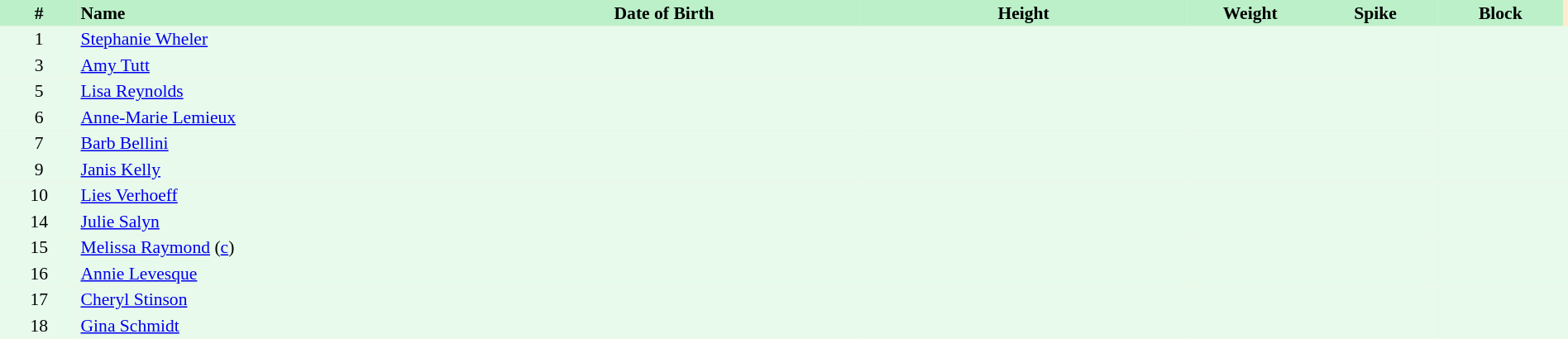<table border=0 cellpadding=2 cellspacing=0  |- bgcolor=#FFECCE style="text-align:center; font-size:90%;" width=100%>
<tr bgcolor=#BBF0C9>
<th width=5%>#</th>
<th width=25% align=left>Name</th>
<th width=25%>Date of Birth</th>
<th width=21%>Height</th>
<th width=8%>Weight</th>
<th width=8%>Spike</th>
<th width=8%>Block</th>
</tr>
<tr bgcolor=#E7FAEC>
<td>1</td>
<td align=left><a href='#'>Stephanie Wheler</a></td>
<td></td>
<td></td>
<td></td>
<td></td>
<td></td>
<td></td>
</tr>
<tr bgcolor=#E7FAEC>
<td>3</td>
<td align=left><a href='#'>Amy Tutt</a></td>
<td></td>
<td></td>
<td></td>
<td></td>
<td></td>
<td></td>
</tr>
<tr bgcolor=#E7FAEC>
<td>5</td>
<td align=left><a href='#'>Lisa Reynolds</a></td>
<td></td>
<td></td>
<td></td>
<td></td>
<td></td>
<td></td>
</tr>
<tr bgcolor=#E7FAEC>
<td>6</td>
<td align=left><a href='#'>Anne-Marie Lemieux</a></td>
<td></td>
<td></td>
<td></td>
<td></td>
<td></td>
<td></td>
</tr>
<tr bgcolor=#E7FAEC>
<td>7</td>
<td align=left><a href='#'>Barb Bellini</a></td>
<td></td>
<td></td>
<td></td>
<td></td>
<td></td>
<td></td>
</tr>
<tr bgcolor=#E7FAEC>
<td>9</td>
<td align=left><a href='#'>Janis Kelly</a></td>
<td></td>
<td></td>
<td></td>
<td></td>
<td></td>
<td></td>
</tr>
<tr bgcolor=#E7FAEC>
<td>10</td>
<td align=left><a href='#'>Lies Verhoeff</a></td>
<td></td>
<td></td>
<td></td>
<td></td>
<td></td>
<td></td>
</tr>
<tr bgcolor=#E7FAEC>
<td>14</td>
<td align=left><a href='#'>Julie Salyn</a></td>
<td></td>
<td></td>
<td></td>
<td></td>
<td></td>
<td></td>
</tr>
<tr bgcolor=#E7FAEC>
<td>15</td>
<td align=left><a href='#'>Melissa Raymond</a> (<a href='#'>c</a>)</td>
<td></td>
<td></td>
<td></td>
<td></td>
<td></td>
<td></td>
</tr>
<tr bgcolor=#E7FAEC>
<td>16</td>
<td align=left><a href='#'>Annie Levesque</a></td>
<td></td>
<td></td>
<td></td>
<td></td>
<td></td>
<td></td>
</tr>
<tr bgcolor=#E7FAEC>
<td>17</td>
<td align=left><a href='#'>Cheryl Stinson</a></td>
<td></td>
<td></td>
<td></td>
<td></td>
<td></td>
<td></td>
</tr>
<tr bgcolor=#E7FAEC>
<td>18</td>
<td align=left><a href='#'>Gina Schmidt</a></td>
<td></td>
<td></td>
<td></td>
<td></td>
<td></td>
<td></td>
</tr>
</table>
